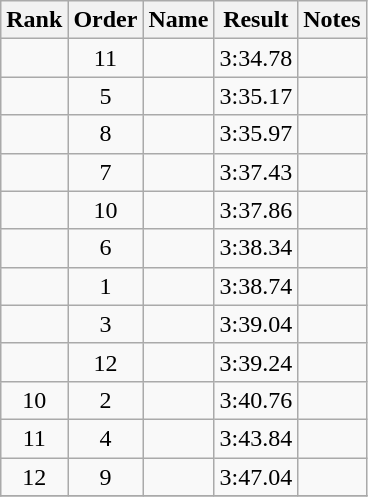<table class="wikitable sortable" style="text-align:center">
<tr>
<th>Rank</th>
<th>Order</th>
<th>Name</th>
<th>Result</th>
<th>Notes</th>
</tr>
<tr>
<td></td>
<td>11</td>
<td align="left"></td>
<td>3:34.78</td>
<td></td>
</tr>
<tr>
<td></td>
<td>5</td>
<td align="left"></td>
<td>3:35.17</td>
<td></td>
</tr>
<tr>
<td></td>
<td>8</td>
<td align="left"></td>
<td>3:35.97</td>
<td></td>
</tr>
<tr>
<td></td>
<td>7</td>
<td align="left"></td>
<td>3:37.43</td>
<td></td>
</tr>
<tr>
<td></td>
<td>10</td>
<td align="left"></td>
<td>3:37.86</td>
<td></td>
</tr>
<tr>
<td></td>
<td>6</td>
<td align="left"></td>
<td>3:38.34</td>
<td></td>
</tr>
<tr>
<td></td>
<td>1</td>
<td align="left"></td>
<td>3:38.74</td>
<td></td>
</tr>
<tr>
<td></td>
<td>3</td>
<td align="left"></td>
<td>3:39.04</td>
<td></td>
</tr>
<tr>
<td></td>
<td>12</td>
<td align="left"></td>
<td>3:39.24</td>
<td></td>
</tr>
<tr>
<td>10</td>
<td>2</td>
<td align="left"></td>
<td>3:40.76</td>
<td></td>
</tr>
<tr>
<td>11</td>
<td>4</td>
<td align="left"></td>
<td>3:43.84</td>
<td></td>
</tr>
<tr>
<td>12</td>
<td>9</td>
<td align="left"></td>
<td>3:47.04</td>
<td></td>
</tr>
<tr>
</tr>
</table>
